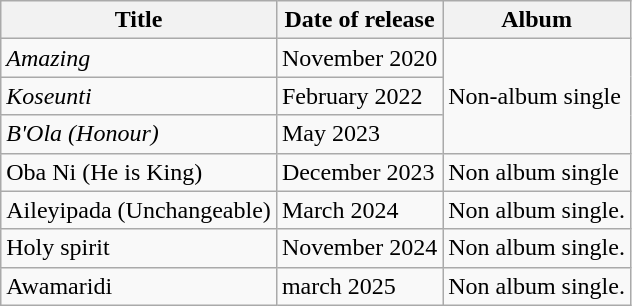<table class="wikitable">
<tr>
<th>Title</th>
<th>Date of release</th>
<th>Album</th>
</tr>
<tr>
<td><em>Amazing</em></td>
<td>November 2020</td>
<td rowspan="3">Non-album single</td>
</tr>
<tr>
<td><em>Koseunti</em></td>
<td>February 2022</td>
</tr>
<tr>
<td><em>B'Ola (Honour)</em></td>
<td>May 2023</td>
</tr>
<tr>
<td>Oba Ni (He is King)</td>
<td>December 2023</td>
<td>Non album single</td>
</tr>
<tr>
<td>Aileyipada (Unchangeable)</td>
<td>March 2024</td>
<td>Non album single.</td>
</tr>
<tr>
<td>Holy spirit</td>
<td>November 2024</td>
<td>Non album single.</td>
</tr>
<tr>
<td>Awamaridi</td>
<td>march 2025</td>
<td>Non album single.</td>
</tr>
</table>
